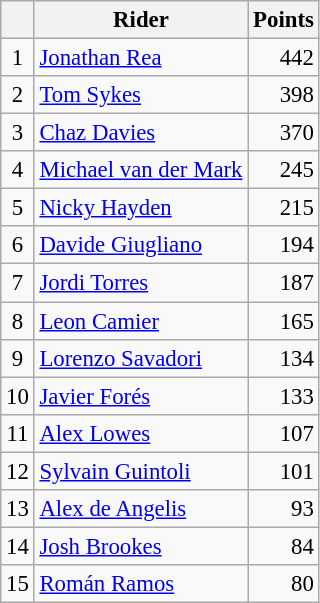<table class="wikitable" style="font-size: 95%;">
<tr>
<th></th>
<th>Rider</th>
<th>Points</th>
</tr>
<tr>
<td align=center>1</td>
<td> <a href='#'>Jonathan Rea</a></td>
<td align=right>442</td>
</tr>
<tr>
<td align=center>2</td>
<td> <a href='#'>Tom Sykes</a></td>
<td align=right>398</td>
</tr>
<tr>
<td align=center>3</td>
<td> <a href='#'>Chaz Davies</a></td>
<td align=right>370</td>
</tr>
<tr>
<td align=center>4</td>
<td> <a href='#'>Michael van der Mark</a></td>
<td align=right>245</td>
</tr>
<tr>
<td align=center>5</td>
<td> <a href='#'>Nicky Hayden</a></td>
<td align=right>215</td>
</tr>
<tr>
<td align=center>6</td>
<td> <a href='#'>Davide Giugliano</a></td>
<td align=right>194</td>
</tr>
<tr>
<td align=center>7</td>
<td> <a href='#'>Jordi Torres</a></td>
<td align=right>187</td>
</tr>
<tr>
<td align=center>8</td>
<td> <a href='#'>Leon Camier</a></td>
<td align=right>165</td>
</tr>
<tr>
<td align=center>9</td>
<td> <a href='#'>Lorenzo Savadori</a></td>
<td align=right>134</td>
</tr>
<tr>
<td align=center>10</td>
<td> <a href='#'>Javier Forés</a></td>
<td align=right>133</td>
</tr>
<tr>
<td align=center>11</td>
<td> <a href='#'>Alex Lowes</a></td>
<td align=right>107</td>
</tr>
<tr>
<td align=center>12</td>
<td> <a href='#'>Sylvain Guintoli</a></td>
<td align=right>101</td>
</tr>
<tr>
<td align=center>13</td>
<td> <a href='#'>Alex de Angelis</a></td>
<td align=right>93</td>
</tr>
<tr>
<td align=center>14</td>
<td> <a href='#'>Josh Brookes</a></td>
<td align=right>84</td>
</tr>
<tr>
<td align=center>15</td>
<td> <a href='#'>Román Ramos</a></td>
<td align=right>80</td>
</tr>
</table>
